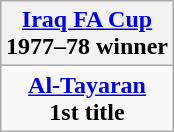<table class="wikitable" style="text-align: center; margin: 0 auto;">
<tr>
<th><a href='#'>Iraq FA Cup</a><br>1977–78 winner</th>
</tr>
<tr>
<td><strong><a href='#'>Al-Tayaran</a></strong><br><strong>1st title</strong></td>
</tr>
</table>
